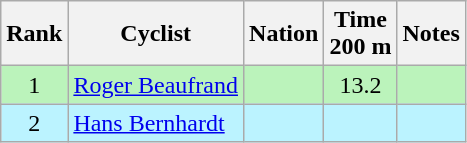<table class="wikitable sortable" style="text-align:center;">
<tr>
<th>Rank</th>
<th>Cyclist</th>
<th>Nation</th>
<th>Time<br>200 m</th>
<th>Notes</th>
</tr>
<tr bgcolor=bbf3bb>
<td>1</td>
<td align=left><a href='#'>Roger Beaufrand</a></td>
<td align=left></td>
<td>13.2</td>
<td></td>
</tr>
<tr bgcolor=bbf3ff>
<td>2</td>
<td align=left><a href='#'>Hans Bernhardt</a></td>
<td align=left></td>
<td></td>
<td></td>
</tr>
</table>
